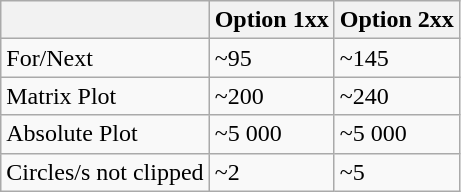<table class=wikitable>
<tr>
<th></th>
<th>Option 1xx</th>
<th>Option 2xx</th>
</tr>
<tr>
<td>For/Next</td>
<td>~95</td>
<td>~145</td>
</tr>
<tr>
<td>Matrix Plot</td>
<td>~200</td>
<td>~240</td>
</tr>
<tr>
<td>Absolute Plot</td>
<td>~5 000</td>
<td>~5 000</td>
</tr>
<tr>
<td>Circles/s not clipped</td>
<td>~2</td>
<td>~5</td>
</tr>
</table>
